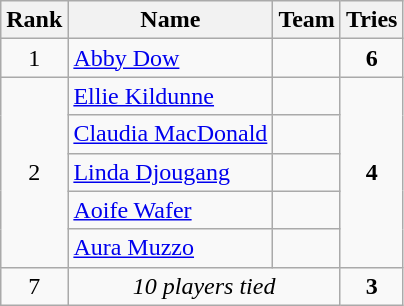<table class="wikitable" style="text-align:center">
<tr>
<th>Rank</th>
<th>Name</th>
<th>Team</th>
<th>Tries</th>
</tr>
<tr>
<td>1</td>
<td align="left"><a href='#'>Abby Dow</a></td>
<td align="left"></td>
<td><strong>6</strong></td>
</tr>
<tr>
<td rowspan="5">2</td>
<td align="left"><a href='#'>Ellie Kildunne</a></td>
<td align="left"></td>
<td rowspan="5"><strong>4</strong></td>
</tr>
<tr>
<td align="left"><a href='#'>Claudia MacDonald</a></td>
<td align="left"></td>
</tr>
<tr>
<td align="left"><a href='#'>Linda Djougang</a></td>
<td align="left"></td>
</tr>
<tr>
<td align="left"><a href='#'>Aoife Wafer</a></td>
<td align="left"></td>
</tr>
<tr>
<td align="left"><a href='#'>Aura Muzzo</a></td>
<td align="left"></td>
</tr>
<tr>
<td>7</td>
<td colspan="2"><em>10 players tied</em></td>
<td><strong>3</strong></td>
</tr>
</table>
